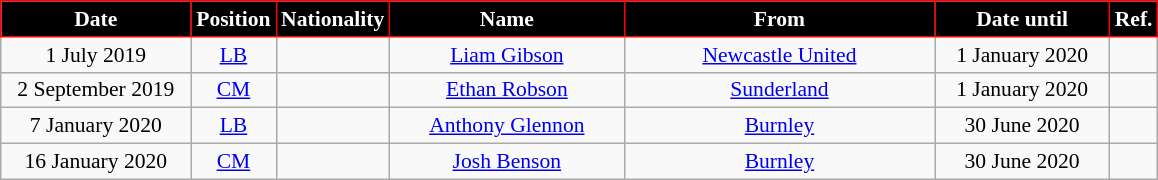<table class="wikitable" style="text-align:center; font-size:90%; ">
<tr>
<th style="background:black; color:#FFFFFF;border:1px solid red; width:120px;">Date</th>
<th style="background:black; color:#FFFFFF;border:1px solid red; width:50px;">Position</th>
<th style="background:black; color:#FFFFFF;border:1px solid red; width:50px;">Nationality</th>
<th style="background:black; color:#FFFFFF;border:1px solid red; width:150px;">Name</th>
<th style="background:black; color:#FFFFFF;border:1px solid red; width:200px;">From</th>
<th style="background:black; color:#FFFFFF;border:1px solid red; width:110px;">Date until</th>
<th style="background:black; color:#FFFFFF;border:1px solid red; width:25px;">Ref.</th>
</tr>
<tr>
<td>1 July 2019</td>
<td><a href='#'>LB</a></td>
<td></td>
<td><a href='#'>Liam Gibson</a></td>
<td> <a href='#'>Newcastle United</a></td>
<td>1 January 2020</td>
<td></td>
</tr>
<tr>
<td>2 September 2019</td>
<td><a href='#'>CM</a></td>
<td></td>
<td><a href='#'>Ethan Robson</a></td>
<td> <a href='#'>Sunderland</a></td>
<td>1 January 2020</td>
<td></td>
</tr>
<tr>
<td>7 January 2020</td>
<td><a href='#'>LB</a></td>
<td></td>
<td><a href='#'>Anthony Glennon</a></td>
<td> <a href='#'>Burnley</a></td>
<td>30 June 2020</td>
<td></td>
</tr>
<tr>
<td>16 January 2020</td>
<td><a href='#'>CM</a></td>
<td></td>
<td><a href='#'>Josh Benson</a></td>
<td> <a href='#'>Burnley</a></td>
<td>30 June 2020</td>
<td></td>
</tr>
</table>
